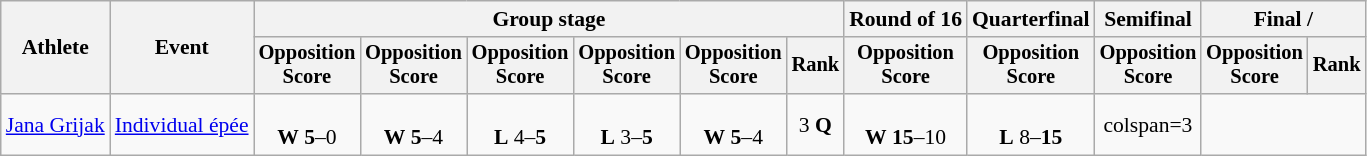<table class=wikitable style="font-size:90%">
<tr>
<th rowspan=2>Athlete</th>
<th rowspan=2>Event</th>
<th colspan=6>Group stage</th>
<th>Round of 16</th>
<th>Quarterfinal</th>
<th>Semifinal</th>
<th colspan=2>Final / </th>
</tr>
<tr style="font-size:95%">
<th>Opposition<br>Score</th>
<th>Opposition<br>Score</th>
<th>Opposition<br>Score</th>
<th>Opposition<br>Score</th>
<th>Opposition<br>Score</th>
<th>Rank</th>
<th>Opposition<br>Score</th>
<th>Opposition<br>Score</th>
<th>Opposition<br>Score</th>
<th>Opposition<br>Score</th>
<th>Rank</th>
</tr>
<tr align=center>
<td align=left><a href='#'>Jana Grijak</a></td>
<td align=left><a href='#'>Individual épée</a></td>
<td><br><strong>W</strong> <strong>5</strong>–0</td>
<td><br><strong>W</strong> <strong>5</strong>–4</td>
<td><br><strong>L</strong> 4–<strong>5</strong></td>
<td><br><strong>L</strong> 3–<strong>5</strong></td>
<td><br><strong>W</strong> <strong>5</strong>–4</td>
<td>3 <strong>Q</strong></td>
<td><br><strong>W</strong> <strong>15</strong>–10</td>
<td><br><strong>L</strong> 8–<strong>15</strong></td>
<td>colspan=3 </td>
</tr>
</table>
